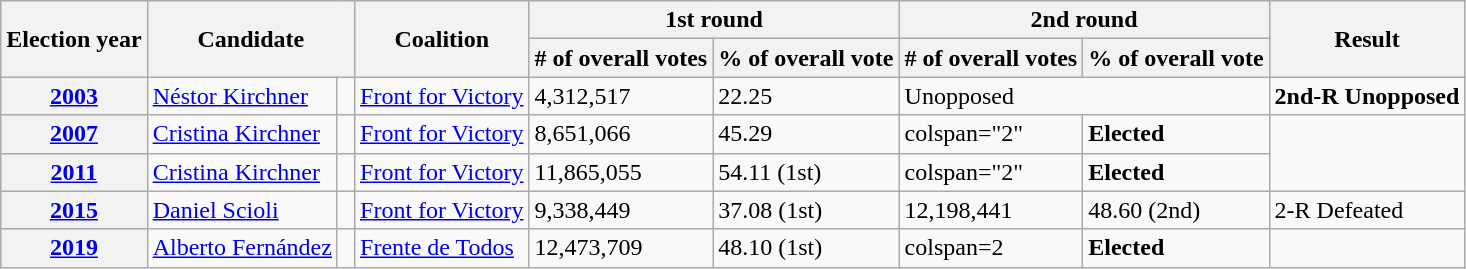<table class=wikitable>
<tr>
<th rowspan=2>Election year</th>
<th rowspan=2 colspan=2>Candidate</th>
<th rowspan=2>Coalition</th>
<th colspan=2>1st round</th>
<th colspan=2>2nd round</th>
<th rowspan=2>Result</th>
</tr>
<tr>
<th># of overall votes</th>
<th>% of overall vote</th>
<th># of overall votes</th>
<th>% of overall vote</th>
</tr>
<tr>
<th><a href='#'>2003</a></th>
<td><a href='#'>Néstor Kirchner</a></td>
<td bgcolor=> </td>
<td><a href='#'>Front for Victory</a></td>
<td>4,312,517</td>
<td>22.25</td>
<td colspan="2">Unopposed</td>
<td> <strong>2nd-R Unopposed</strong></td>
</tr>
<tr>
<th><a href='#'>2007</a></th>
<td><a href='#'>Cristina Kirchner</a></td>
<td bgcolor=> </td>
<td><a href='#'>Front for Victory</a></td>
<td>8,651,066</td>
<td>45.29</td>
<td>colspan="2" </td>
<td> <strong>Elected</strong></td>
</tr>
<tr>
<th><a href='#'>2011</a></th>
<td><a href='#'>Cristina Kirchner</a></td>
<td bgcolor=> </td>
<td><a href='#'>Front for Victory</a></td>
<td>11,865,055</td>
<td>54.11 (1st)</td>
<td>colspan="2" </td>
<td> <strong>Elected</strong></td>
</tr>
<tr>
<th><a href='#'>2015</a></th>
<td><a href='#'>Daniel Scioli</a></td>
<td bgcolor=> </td>
<td><a href='#'>Front for Victory</a></td>
<td>9,338,449</td>
<td>37.08	(1st)</td>
<td>12,198,441</td>
<td>48.60 (2nd)</td>
<td> 2-R Defeated</td>
</tr>
<tr>
<th><a href='#'>2019</a></th>
<td><a href='#'>Alberto Fernández</a></td>
<td bgcolor=> </td>
<td><a href='#'>Frente de Todos</a></td>
<td>12,473,709</td>
<td>48.10 (1st)</td>
<td>colspan=2 </td>
<td> <strong>Elected</strong></td>
</tr>
</table>
